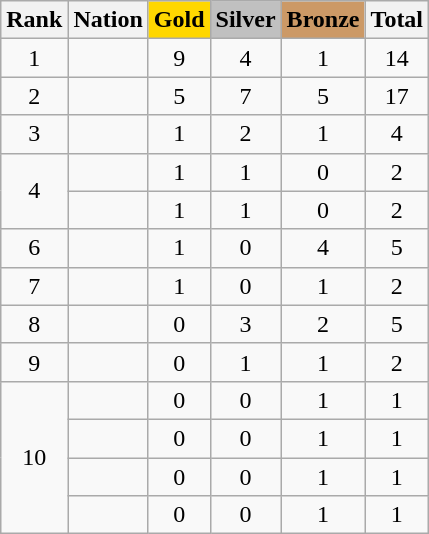<table class="wikitable sortable" style="text-align:center">
<tr>
<th class="unsortable">Rank</th>
<th>Nation</th>
<th style="background-color:gold">Gold</th>
<th style="background-color:silver">Silver</th>
<th style="background-color:#cc9966">Bronze</th>
<th>Total</th>
</tr>
<tr>
<td>1</td>
<td align=left></td>
<td>9</td>
<td>4</td>
<td>1</td>
<td>14</td>
</tr>
<tr>
<td>2</td>
<td align=left></td>
<td>5</td>
<td>7</td>
<td>5</td>
<td>17</td>
</tr>
<tr>
<td>3</td>
<td align=left></td>
<td>1</td>
<td>2</td>
<td>1</td>
<td>4</td>
</tr>
<tr>
<td rowspan="2">4</td>
<td align="left"></td>
<td>1</td>
<td>1</td>
<td>0</td>
<td>2</td>
</tr>
<tr>
<td align="left"></td>
<td>1</td>
<td>1</td>
<td>0</td>
<td>2</td>
</tr>
<tr>
<td>6</td>
<td align=left></td>
<td>1</td>
<td>0</td>
<td>4</td>
<td>5</td>
</tr>
<tr>
<td>7</td>
<td align=left></td>
<td>1</td>
<td>0</td>
<td>1</td>
<td>2</td>
</tr>
<tr>
<td>8</td>
<td align=left></td>
<td>0</td>
<td>3</td>
<td>2</td>
<td>5</td>
</tr>
<tr>
<td>9</td>
<td align=left></td>
<td>0</td>
<td>1</td>
<td>1</td>
<td>2</td>
</tr>
<tr>
<td rowspan="4">10</td>
<td align="left"></td>
<td>0</td>
<td>0</td>
<td>1</td>
<td>1</td>
</tr>
<tr>
<td align="left"></td>
<td>0</td>
<td>0</td>
<td>1</td>
<td>1</td>
</tr>
<tr>
<td align="left"></td>
<td>0</td>
<td>0</td>
<td>1</td>
<td>1</td>
</tr>
<tr>
<td align="left"></td>
<td>0</td>
<td>0</td>
<td>1</td>
<td>1</td>
</tr>
</table>
